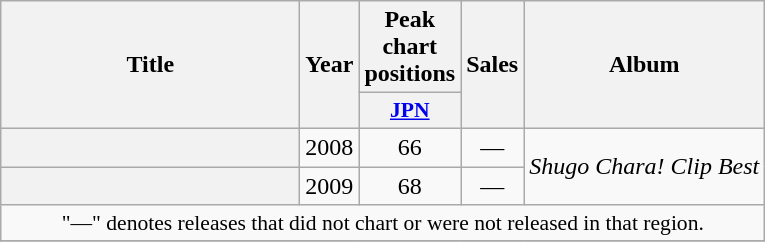<table class="wikitable plainrowheaders" style="text-align:center;">
<tr>
<th scope="col" rowspan="2" style="width:12em;">Title</th>
<th scope="col" rowspan="2">Year</th>
<th scope="col" colspan="1">Peak chart positions</th>
<th scope="col" rowspan="2">Sales</th>
<th scope="col" rowspan="2">Album</th>
</tr>
<tr>
<th scope="col" style="width:3em;font-size:90%;"><a href='#'>JPN</a><br></th>
</tr>
<tr>
<th scope="row"></th>
<td>2008</td>
<td>66</td>
<td>—</td>
<td rowspan="2"><em>Shugo Chara! Clip Best</em></td>
</tr>
<tr>
<th scope="row"></th>
<td>2009</td>
<td>68</td>
<td>—</td>
</tr>
<tr>
<td colspan="5" style="font-size:90%;">"—" denotes releases that did not chart or were not released in that region.</td>
</tr>
<tr>
</tr>
</table>
